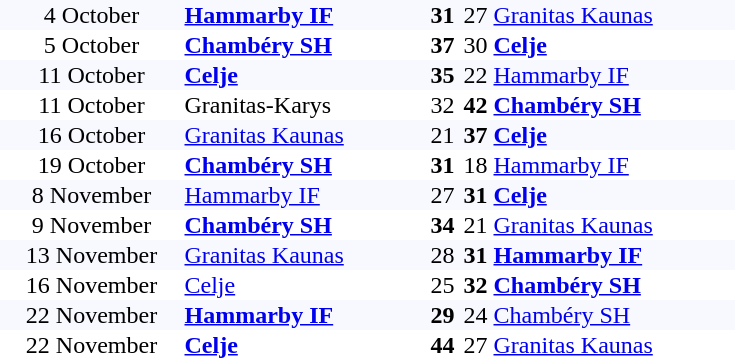<table border="0" cellspacing="0" cellpadding="1">
<tr align="center"  bgcolor="#F8F8FF">
<td width="120">4 October</td>
<td width="160" align="left"><strong><a href='#'>Hammarby IF</a></strong></td>
<td width="20"><strong>31</strong></td>
<td width="20">27</td>
<td width="160" align="left"><a href='#'>Granitas Kaunas</a></td>
</tr>
<tr align="center">
<td width="120">5 October</td>
<td width="160" align="left"><strong><a href='#'>Chambéry SH</a></strong></td>
<td width="20"><strong>37</strong></td>
<td width="20">30</td>
<td width="160" align="left"><strong><a href='#'>Celje</a></strong></td>
</tr>
<tr align="center" bgcolor="#F8F8FF">
<td width="120">11 October</td>
<td width="160" align="left"><strong><a href='#'>Celje</a></strong></td>
<td width="20"><strong>35</strong></td>
<td width="20">22</td>
<td width="160" align="left"><a href='#'>Hammarby IF</a></td>
</tr>
<tr align="center">
<td width="120">11 October</td>
<td width="160" align="left">Granitas-Karys</td>
<td width="20">32</td>
<td width="20"><strong>42</strong></td>
<td width="160" align="left"><strong><a href='#'>Chambéry SH</a></strong></td>
</tr>
<tr align="center" bgcolor="#F8F8FF">
<td width="120">16 October</td>
<td width="160" align="left"><a href='#'>Granitas Kaunas</a></td>
<td width="20">21</td>
<td width="20"><strong>37</strong></td>
<td width="160" align="left"><strong><a href='#'>Celje</a></strong></td>
</tr>
<tr align="center">
<td width="120">19 October</td>
<td width="160" align="left"><strong><a href='#'>Chambéry SH</a></strong></td>
<td width="20"><strong>31</strong></td>
<td width="20">18</td>
<td width="160" align="left"><a href='#'>Hammarby IF</a></td>
</tr>
<tr align="center" bgcolor="#F8F8FF">
<td width="120">8 November</td>
<td width="160" align="left"><a href='#'>Hammarby IF</a></td>
<td width="20">27</td>
<td width="20"><strong>31</strong></td>
<td width="160" align="left"><strong><a href='#'>Celje</a></strong></td>
</tr>
<tr align="center">
<td width="120">9 November</td>
<td width="160" align="left"><strong><a href='#'>Chambéry SH</a></strong></td>
<td width="20"><strong>34</strong></td>
<td width="20">21</td>
<td width="160" align="left"><a href='#'>Granitas Kaunas</a></td>
</tr>
<tr align="center" bgcolor="#F8F8FF">
<td width="120">13 November</td>
<td width="160" align="left"><a href='#'>Granitas Kaunas</a></td>
<td width="20">28</td>
<td width="20"><strong>31</strong></td>
<td width="160" align="left"><strong><a href='#'>Hammarby IF</a></strong></td>
</tr>
<tr align="center">
<td width="120">16 November</td>
<td width="160" align="left"><a href='#'>Celje</a></td>
<td width="20">25</td>
<td width="20"><strong>32</strong></td>
<td width="160" align="left"><strong><a href='#'>Chambéry SH</a></strong></td>
</tr>
<tr align="center" bgcolor="#F8F8FF">
<td width="120">22 November</td>
<td width="160" align="left"><strong><a href='#'>Hammarby IF</a></strong></td>
<td width="20"><strong>29</strong></td>
<td width="20">24</td>
<td width="160" align="left"><a href='#'>Chambéry SH</a></td>
</tr>
<tr align="center">
<td width="120">22 November</td>
<td width="160" align="left"><strong><a href='#'>Celje</a></strong></td>
<td width="20"><strong>44</strong></td>
<td width="20">27</td>
<td width="160" align="left"><a href='#'>Granitas Kaunas</a></td>
</tr>
</table>
